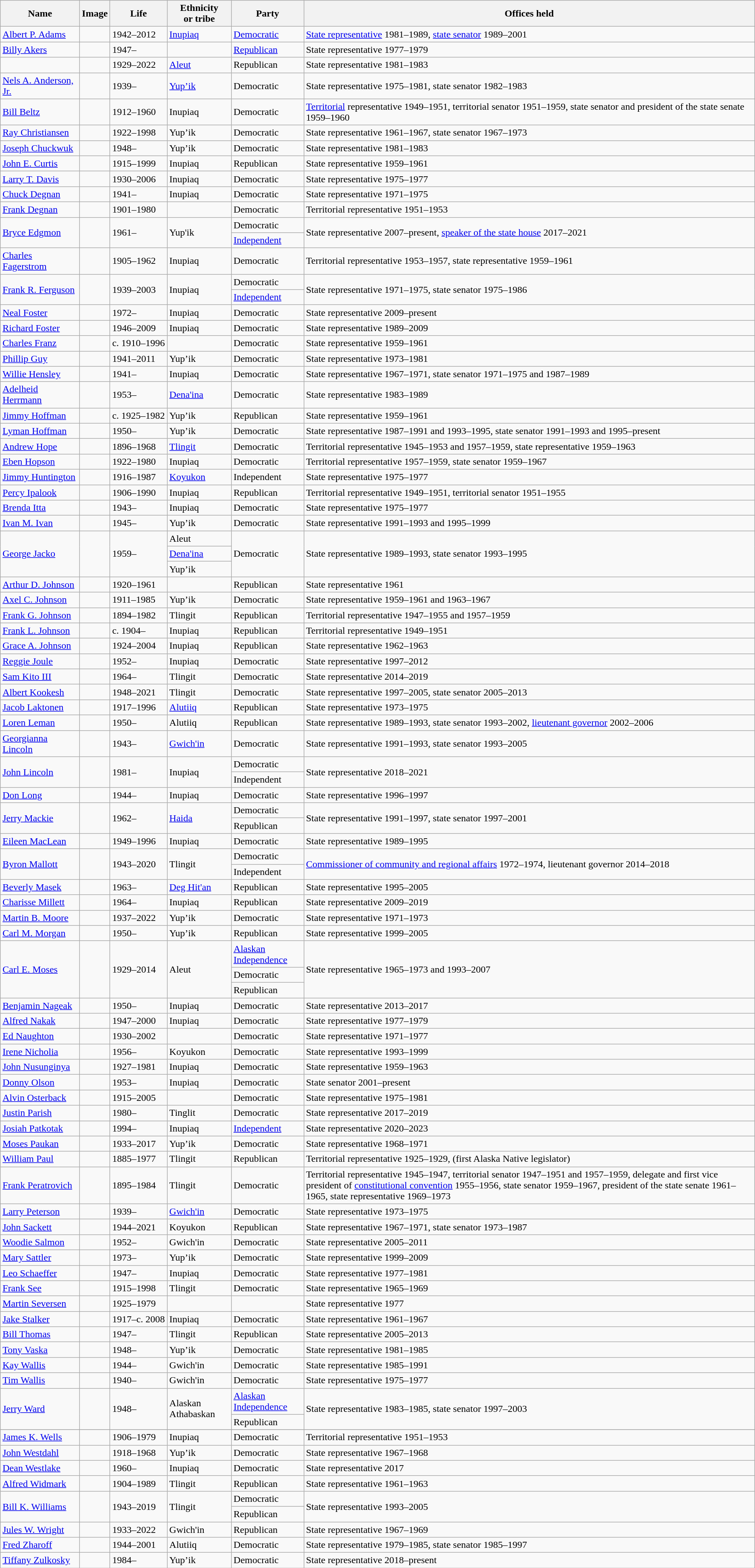<table class="wikitable">
<tr>
<th>Name</th>
<th>Image</th>
<th>Life</th>
<th>Ethnicity<br>or tribe</th>
<th>Party</th>
<th>Offices held</th>
</tr>
<tr>
<td><a href='#'>Albert P. Adams</a></td>
<td></td>
<td>1942–2012</td>
<td><a href='#'>Inupiaq</a></td>
<td><a href='#'>Democratic</a></td>
<td><a href='#'>State representative</a> 1981–1989, <a href='#'>state senator</a> 1989–2001</td>
</tr>
<tr>
<td><a href='#'>Billy Akers</a></td>
<td></td>
<td>1947–</td>
<td></td>
<td><a href='#'>Republican</a></td>
<td>State representative 1977–1979</td>
</tr>
<tr>
<td></td>
<td></td>
<td>1929–2022</td>
<td><a href='#'>Aleut</a></td>
<td>Republican</td>
<td>State representative 1981–1983</td>
</tr>
<tr>
<td><a href='#'>Nels A. Anderson, Jr.</a></td>
<td></td>
<td>1939–</td>
<td><a href='#'>Yup’ik</a></td>
<td>Democratic</td>
<td>State representative 1975–1981, state senator 1982–1983</td>
</tr>
<tr>
<td><a href='#'>Bill Beltz</a></td>
<td></td>
<td>1912–1960</td>
<td>Inupiaq</td>
<td>Democratic</td>
<td><a href='#'>Territorial</a> representative 1949–1951, territorial senator 1951–1959, state senator and president of the state senate 1959–1960</td>
</tr>
<tr>
<td><a href='#'>Ray Christiansen</a></td>
<td></td>
<td>1922–1998</td>
<td>Yup’ik</td>
<td>Democratic</td>
<td>State representative 1961–1967, state senator 1967–1973</td>
</tr>
<tr>
<td><a href='#'>Joseph Chuckwuk</a></td>
<td></td>
<td>1948–</td>
<td>Yup’ik</td>
<td>Democratic</td>
<td>State representative 1981–1983</td>
</tr>
<tr>
<td><a href='#'>John E. Curtis</a></td>
<td></td>
<td>1915–1999</td>
<td>Inupiaq</td>
<td>Republican</td>
<td>State representative 1959–1961</td>
</tr>
<tr>
<td><a href='#'>Larry T. Davis</a></td>
<td></td>
<td>1930–2006</td>
<td>Inupiaq</td>
<td>Democratic</td>
<td>State representative 1975–1977</td>
</tr>
<tr>
<td><a href='#'>Chuck Degnan</a></td>
<td></td>
<td>1941–</td>
<td>Inupiaq</td>
<td>Democratic</td>
<td>State representative 1971–1975</td>
</tr>
<tr>
<td><a href='#'>Frank Degnan</a></td>
<td></td>
<td>1901–1980</td>
<td></td>
<td>Democratic</td>
<td>Territorial representative 1951–1953</td>
</tr>
<tr>
<td rowspan="2"><a href='#'>Bryce Edgmon</a></td>
<td rowspan="2"></td>
<td rowspan="2">1961–</td>
<td rowspan="2">Yup'ik</td>
<td>Democratic</td>
<td rowspan="2">State representative 2007–present, <a href='#'>speaker of the state house</a> 2017–2021</td>
</tr>
<tr>
<td><a href='#'>Independent</a></td>
</tr>
<tr>
<td><a href='#'>Charles Fagerstrom</a></td>
<td></td>
<td>1905–1962</td>
<td>Inupiaq</td>
<td>Democratic</td>
<td>Territorial representative 1953–1957, state representative 1959–1961</td>
</tr>
<tr>
<td rowspan="2"><a href='#'>Frank R. Ferguson</a></td>
<td rowspan="2"></td>
<td rowspan="2">1939–2003</td>
<td rowspan="2">Inupiaq</td>
<td>Democratic</td>
<td rowspan="2">State representative 1971–1975, state senator 1975–1986</td>
</tr>
<tr>
<td><a href='#'>Independent</a></td>
</tr>
<tr>
<td><a href='#'>Neal Foster</a></td>
<td></td>
<td>1972–</td>
<td>Inupiaq</td>
<td>Democratic</td>
<td>State representative 2009–present</td>
</tr>
<tr>
<td><a href='#'>Richard Foster</a></td>
<td></td>
<td>1946–2009</td>
<td>Inupiaq</td>
<td>Democratic</td>
<td>State representative 1989–2009</td>
</tr>
<tr>
<td><a href='#'>Charles Franz</a></td>
<td></td>
<td>c. 1910–1996</td>
<td></td>
<td>Democratic</td>
<td>State representative 1959–1961</td>
</tr>
<tr>
<td><a href='#'>Phillip Guy</a></td>
<td></td>
<td>1941–2011</td>
<td>Yup’ik</td>
<td>Democratic</td>
<td>State representative 1973–1981</td>
</tr>
<tr>
<td><a href='#'>Willie Hensley</a></td>
<td></td>
<td>1941–</td>
<td>Inupiaq</td>
<td>Democratic</td>
<td>State representative 1967–1971, state senator 1971–1975 and 1987–1989</td>
</tr>
<tr>
<td><a href='#'>Adelheid Herrmann</a></td>
<td></td>
<td>1953–</td>
<td><a href='#'>Dena'ina</a></td>
<td>Democratic</td>
<td>State representative 1983–1989</td>
</tr>
<tr>
<td><a href='#'>Jimmy Hoffman</a></td>
<td></td>
<td>c. 1925–1982</td>
<td>Yup’ik</td>
<td>Republican</td>
<td>State representative 1959–1961</td>
</tr>
<tr>
<td><a href='#'>Lyman Hoffman</a></td>
<td></td>
<td>1950–</td>
<td>Yup’ik</td>
<td>Democratic</td>
<td>State representative 1987–1991 and 1993–1995, state senator 1991–1993 and 1995–present</td>
</tr>
<tr>
<td><a href='#'>Andrew Hope</a></td>
<td></td>
<td>1896–1968</td>
<td><a href='#'>Tlingit</a></td>
<td>Democratic</td>
<td>Territorial representative 1945–1953 and 1957–1959, state representative 1959–1963</td>
</tr>
<tr>
<td><a href='#'>Eben Hopson</a></td>
<td></td>
<td>1922–1980</td>
<td>Inupiaq</td>
<td>Democratic</td>
<td>Territorial representative 1957–1959, state senator 1959–1967</td>
</tr>
<tr>
<td><a href='#'>Jimmy Huntington</a></td>
<td></td>
<td>1916–1987</td>
<td><a href='#'>Koyukon</a></td>
<td>Independent</td>
<td>State representative 1975–1977</td>
</tr>
<tr>
<td><a href='#'>Percy Ipalook</a></td>
<td></td>
<td>1906–1990</td>
<td>Inupiaq</td>
<td>Republican</td>
<td>Territorial representative 1949–1951, territorial senator 1951–1955</td>
</tr>
<tr>
<td><a href='#'>Brenda Itta</a></td>
<td></td>
<td>1943–</td>
<td>Inupiaq</td>
<td>Democratic</td>
<td>State representative 1975–1977</td>
</tr>
<tr>
<td><a href='#'>Ivan M. Ivan</a></td>
<td></td>
<td>1945–</td>
<td>Yup’ik</td>
<td>Democratic</td>
<td>State representative 1991–1993 and 1995–1999</td>
</tr>
<tr>
<td rowspan="3"><a href='#'>George Jacko</a></td>
<td rowspan="3"></td>
<td rowspan="3">1959–</td>
<td>Aleut</td>
<td rowspan="3" >Democratic</td>
<td rowspan="3">State representative 1989–1993, state senator 1993–1995</td>
</tr>
<tr>
<td><a href='#'>Dena'ina</a></td>
</tr>
<tr>
<td>Yup’ik</td>
</tr>
<tr>
<td><a href='#'>Arthur D. Johnson</a></td>
<td></td>
<td>1920–1961</td>
<td></td>
<td>Republican</td>
<td>State representative 1961</td>
</tr>
<tr>
<td><a href='#'>Axel C. Johnson</a></td>
<td></td>
<td>1911–1985</td>
<td>Yup’ik</td>
<td>Democratic</td>
<td>State representative 1959–1961 and 1963–1967</td>
</tr>
<tr>
<td><a href='#'>Frank G. Johnson</a></td>
<td></td>
<td>1894–1982</td>
<td>Tlingit</td>
<td>Republican</td>
<td>Territorial representative 1947–1955 and 1957–1959</td>
</tr>
<tr>
<td><a href='#'>Frank L. Johnson</a></td>
<td></td>
<td>c. 1904–</td>
<td>Inupiaq</td>
<td>Republican</td>
<td>Territorial representative 1949–1951</td>
</tr>
<tr>
<td><a href='#'>Grace A. Johnson</a></td>
<td></td>
<td>1924–2004</td>
<td>Inupiaq</td>
<td>Republican</td>
<td>State representative 1962–1963</td>
</tr>
<tr>
<td><a href='#'>Reggie Joule</a></td>
<td></td>
<td>1952–</td>
<td>Inupiaq</td>
<td>Democratic</td>
<td>State representative 1997–2012</td>
</tr>
<tr>
<td><a href='#'>Sam Kito III</a></td>
<td></td>
<td>1964–</td>
<td>Tlingit</td>
<td>Democratic</td>
<td>State representative 2014–2019</td>
</tr>
<tr>
<td><a href='#'>Albert Kookesh</a></td>
<td></td>
<td>1948–2021</td>
<td>Tlingit</td>
<td>Democratic</td>
<td>State representative 1997–2005, state senator 2005–2013</td>
</tr>
<tr>
<td><a href='#'>Jacob Laktonen</a></td>
<td></td>
<td>1917–1996</td>
<td><a href='#'>Alutiiq</a></td>
<td>Republican</td>
<td>State representative 1973–1975</td>
</tr>
<tr>
<td><a href='#'>Loren Leman</a></td>
<td></td>
<td>1950–</td>
<td>Alutiiq</td>
<td>Republican</td>
<td>State representative 1989–1993, state senator 1993–2002, <a href='#'>lieutenant governor</a> 2002–2006</td>
</tr>
<tr>
<td><a href='#'>Georgianna Lincoln</a></td>
<td></td>
<td>1943–</td>
<td><a href='#'>Gwich'in</a></td>
<td>Democratic</td>
<td>State representative 1991–1993, state senator 1993–2005</td>
</tr>
<tr>
<td rowspan="2"><a href='#'>John Lincoln</a></td>
<td rowspan="2"></td>
<td rowspan="2">1981–</td>
<td rowspan="2">Inupiaq</td>
<td>Democratic</td>
<td rowspan="2">State representative 2018–2021</td>
</tr>
<tr>
<td>Independent</td>
</tr>
<tr>
<td><a href='#'>Don Long</a></td>
<td></td>
<td>1944–</td>
<td>Inupiaq</td>
<td>Democratic</td>
<td>State representative 1996–1997</td>
</tr>
<tr>
<td rowspan="2"><a href='#'>Jerry Mackie</a></td>
<td rowspan="2"></td>
<td rowspan="2">1962–</td>
<td rowspan="2"><a href='#'>Haida</a></td>
<td>Democratic</td>
<td rowspan="2">State representative 1991–1997, state senator 1997–2001</td>
</tr>
<tr>
<td>Republican</td>
</tr>
<tr>
<td style="white-space:nowrap;"><a href='#'>Eileen MacLean</a></td>
<td></td>
<td>1949–1996</td>
<td>Inupiaq</td>
<td>Democratic</td>
<td>State representative 1989–1995</td>
</tr>
<tr>
<td rowspan="2"><a href='#'>Byron Mallott</a></td>
<td rowspan="2"></td>
<td rowspan="2">1943–2020</td>
<td rowspan="2">Tlingit</td>
<td>Democratic</td>
<td rowspan="2"><a href='#'>Commissioner of community and regional affairs</a> 1972–1974, lieutenant governor 2014–2018</td>
</tr>
<tr>
<td>Independent</td>
</tr>
<tr>
<td><a href='#'>Beverly Masek</a></td>
<td></td>
<td>1963–</td>
<td style="white-space:nowrap;"><a href='#'>Deg Hit'an</a></td>
<td>Republican</td>
<td>State representative 1995–2005</td>
</tr>
<tr>
<td><a href='#'>Charisse Millett</a></td>
<td></td>
<td>1964–</td>
<td>Inupiaq</td>
<td>Republican</td>
<td>State representative 2009–2019</td>
</tr>
<tr>
<td><a href='#'>Martin B. Moore</a></td>
<td></td>
<td>1937–2022</td>
<td>Yup’ik</td>
<td>Democratic</td>
<td>State representative 1971–1973</td>
</tr>
<tr>
<td><a href='#'>Carl M. Morgan</a></td>
<td></td>
<td>1950–</td>
<td>Yup’ik</td>
<td>Republican</td>
<td>State representative 1999–2005</td>
</tr>
<tr>
<td rowspan="3"><a href='#'>Carl E. Moses</a></td>
<td rowspan="3"></td>
<td rowspan="3">1929–2014</td>
<td rowspan="3">Aleut</td>
<td><a href='#'>Alaskan Independence</a></td>
<td rowspan="3">State representative 1965–1973 and 1993–2007</td>
</tr>
<tr>
<td>Democratic</td>
</tr>
<tr>
<td>Republican</td>
</tr>
<tr>
<td><a href='#'>Benjamin Nageak</a></td>
<td></td>
<td style="white-space:nowrap;">1950–</td>
<td>Inupiaq</td>
<td>Democratic</td>
<td>State representative 2013–2017</td>
</tr>
<tr>
<td style="white-space:nowrap;"><a href='#'>Alfred Nakak</a></td>
<td></td>
<td style="white-space:nowrap;">1947–2000</td>
<td>Inupiaq</td>
<td>Democratic</td>
<td>State representative 1977–1979</td>
</tr>
<tr>
<td style="white-space:nowrap;"><a href='#'>Ed Naughton</a></td>
<td></td>
<td style="white-space:nowrap;">1930–2002</td>
<td></td>
<td>Democratic</td>
<td>State representative 1971–1977</td>
</tr>
<tr>
<td style="white-space:nowrap;"><a href='#'>Irene Nicholia</a></td>
<td></td>
<td style="white-space:nowrap;">1956–</td>
<td>Koyukon</td>
<td>Democratic</td>
<td>State representative 1993–1999</td>
</tr>
<tr>
<td style="white-space:nowrap;"><a href='#'>John Nusunginya</a></td>
<td></td>
<td style="white-space:nowrap;">1927–1981</td>
<td>Inupiaq</td>
<td>Democratic</td>
<td>State representative 1959–1963</td>
</tr>
<tr>
<td style="white-space:nowrap;"><a href='#'>Donny Olson</a></td>
<td></td>
<td style="white-space:nowrap;">1953–</td>
<td>Inupiaq</td>
<td>Democratic</td>
<td>State senator 2001–present</td>
</tr>
<tr>
<td style="white-space:nowrap;"><a href='#'>Alvin Osterback</a></td>
<td></td>
<td style="white-space:nowrap;">1915–2005</td>
<td></td>
<td>Democratic</td>
<td>State representative 1975–1981</td>
</tr>
<tr>
<td style="white-space:nowrap;"><a href='#'>Justin Parish</a></td>
<td></td>
<td style="white-space:nowrap;">1980–</td>
<td>Tinglit</td>
<td>Democratic</td>
<td>State representative 2017–2019</td>
</tr>
<tr>
<td style="white-space:nowrap;"><a href='#'>Josiah Patkotak</a></td>
<td></td>
<td>1994–</td>
<td>Inupiaq</td>
<td><a href='#'>Independent</a></td>
<td>State representative 2020–2023</td>
</tr>
<tr>
<td style="white-space:nowrap;"><a href='#'>Moses Paukan</a></td>
<td></td>
<td style="white-space:nowrap;">1933–2017</td>
<td>Yup’ik</td>
<td>Democratic</td>
<td>State representative 1968–1971</td>
</tr>
<tr>
<td style="white-space:nowrap;"><a href='#'>William Paul</a></td>
<td></td>
<td>1885–1977</td>
<td>Tlingit</td>
<td>Republican</td>
<td>Territorial representative 1925–1929, (first Alaska Native legislator)</td>
</tr>
<tr>
<td style="white-space:nowrap;"><a href='#'>Frank Peratrovich</a></td>
<td></td>
<td style="white-space:nowrap;">1895–1984</td>
<td>Tlingit</td>
<td>Democratic</td>
<td>Territorial representative 1945–1947, territorial senator 1947–1951 and 1957–1959, delegate and first vice president of <a href='#'>constitutional convention</a> 1955–1956, state senator 1959–1967, president of the state senate 1961–1965, state representative 1969–1973</td>
</tr>
<tr>
<td style="white-space:nowrap;"><a href='#'>Larry Peterson</a></td>
<td></td>
<td style="white-space:nowrap;">1939–</td>
<td><a href='#'>Gwich'in</a></td>
<td>Democratic</td>
<td>State representative 1973–1975</td>
</tr>
<tr>
<td style="white-space:nowrap;"><a href='#'>John Sackett</a></td>
<td></td>
<td style="white-space:nowrap;">1944–2021</td>
<td>Koyukon</td>
<td>Republican</td>
<td>State representative 1967–1971, state senator 1973–1987</td>
</tr>
<tr>
<td style="white-space:nowrap;"><a href='#'>Woodie Salmon</a></td>
<td></td>
<td style="white-space:nowrap;">1952–</td>
<td>Gwich'in</td>
<td>Democratic</td>
<td>State representative 2005–2011</td>
</tr>
<tr>
<td style="white-space:nowrap;"><a href='#'>Mary Sattler</a></td>
<td></td>
<td style="white-space:nowrap;">1973–</td>
<td>Yup’ik</td>
<td>Democratic</td>
<td>State representative 1999–2009</td>
</tr>
<tr>
<td style="white-space:nowrap;"><a href='#'>Leo Schaeffer</a></td>
<td></td>
<td style="white-space:nowrap;">1947–</td>
<td>Inupiaq</td>
<td>Democratic</td>
<td>State representative 1977–1981</td>
</tr>
<tr>
<td style="white-space:nowrap;"><a href='#'>Frank See</a></td>
<td></td>
<td style="white-space:nowrap;">1915–1998</td>
<td>Tlingit</td>
<td>Democratic</td>
<td>State representative 1965–1969</td>
</tr>
<tr>
<td style="white-space:nowrap;"><a href='#'>Martin Seversen</a></td>
<td></td>
<td style="white-space:nowrap;">1925–1979</td>
<td></td>
<td></td>
<td>State representative 1977</td>
</tr>
<tr>
<td style="white-space:nowrap;"><a href='#'>Jake Stalker</a></td>
<td></td>
<td style="white-space:nowrap;">1917–c. 2008</td>
<td>Inupiaq</td>
<td>Democratic</td>
<td>State representative 1961–1967</td>
</tr>
<tr>
<td style="white-space:nowrap;"><a href='#'>Bill Thomas</a></td>
<td></td>
<td style="white-space:nowrap;">1947–</td>
<td>Tlingit</td>
<td>Republican</td>
<td>State representative 2005–2013</td>
</tr>
<tr>
<td style="white-space:nowrap;"><a href='#'>Tony Vaska</a></td>
<td></td>
<td style="white-space:nowrap;">1948–</td>
<td>Yup’ik</td>
<td>Democratic</td>
<td>State representative 1981–1985</td>
</tr>
<tr>
<td style="white-space:nowrap;"><a href='#'>Kay Wallis</a></td>
<td></td>
<td style="white-space:nowrap;">1944–</td>
<td>Gwich'in</td>
<td>Democratic</td>
<td>State representative 1985–1991</td>
</tr>
<tr>
<td style="white-space:nowrap;"><a href='#'>Tim Wallis</a></td>
<td></td>
<td style="white-space:nowrap;">1940–</td>
<td>Gwich'in</td>
<td>Democratic</td>
<td>State representative 1975–1977</td>
</tr>
<tr>
<td rowspan="2"><a href='#'>Jerry Ward</a></td>
<td rowspan="2"></td>
<td rowspan="2">1948–</td>
<td rowspan="2">Alaskan Athabaskan</td>
<td><a href='#'>Alaskan Independence</a></td>
<td rowspan="2">State representative 1983–1985, state senator 1997–2003</td>
</tr>
<tr>
<td>Republican</td>
</tr>
<tr>
</tr>
<tr>
<td style="white-space:nowrap;"><a href='#'>James K. Wells</a></td>
<td></td>
<td style="white-space:nowrap;">1906–1979</td>
<td>Inupiaq</td>
<td>Democratic</td>
<td>Territorial representative 1951–1953</td>
</tr>
<tr>
<td style="white-space:nowrap;"><a href='#'>John Westdahl</a></td>
<td></td>
<td style="white-space:nowrap;">1918–1968</td>
<td>Yup’ik</td>
<td>Democratic</td>
<td>State representative 1967–1968</td>
</tr>
<tr>
<td style="white-space:nowrap;"><a href='#'>Dean Westlake</a></td>
<td></td>
<td style="white-space:nowrap;">1960–</td>
<td>Inupiaq</td>
<td>Democratic</td>
<td>State representative 2017</td>
</tr>
<tr>
<td style="white-space:nowrap;"><a href='#'>Alfred Widmark</a></td>
<td></td>
<td style="white-space:nowrap;">1904–1989</td>
<td>Tlingit</td>
<td>Republican</td>
<td>State representative 1961–1963</td>
</tr>
<tr>
<td rowspan="2" style="white-space:nowrap;"><a href='#'>Bill K. Williams</a></td>
<td rowspan="2"></td>
<td rowspan="2" style="white-space:nowrap;">1943–2019</td>
<td rowspan="2">Tlingit</td>
<td>Democratic</td>
<td rowspan="2">State representative 1993–2005</td>
</tr>
<tr>
<td>Republican</td>
</tr>
<tr>
<td style="white-space:nowrap;"><a href='#'>Jules W. Wright</a></td>
<td></td>
<td style="white-space:nowrap;">1933–2022</td>
<td>Gwich'in</td>
<td>Republican</td>
<td>State representative 1967–1969</td>
</tr>
<tr>
<td style="white-space:nowrap;"><a href='#'>Fred Zharoff</a></td>
<td></td>
<td style="white-space:nowrap;">1944–2001</td>
<td>Alutiiq</td>
<td>Democratic</td>
<td>State representative 1979–1985, state senator 1985–1997</td>
</tr>
<tr>
<td style="white-space:nowrap;"><a href='#'>Tiffany Zulkosky</a></td>
<td></td>
<td style="white-space:nowrap;">1984–</td>
<td>Yup’ik</td>
<td>Democratic</td>
<td>State representative 2018–present</td>
</tr>
</table>
